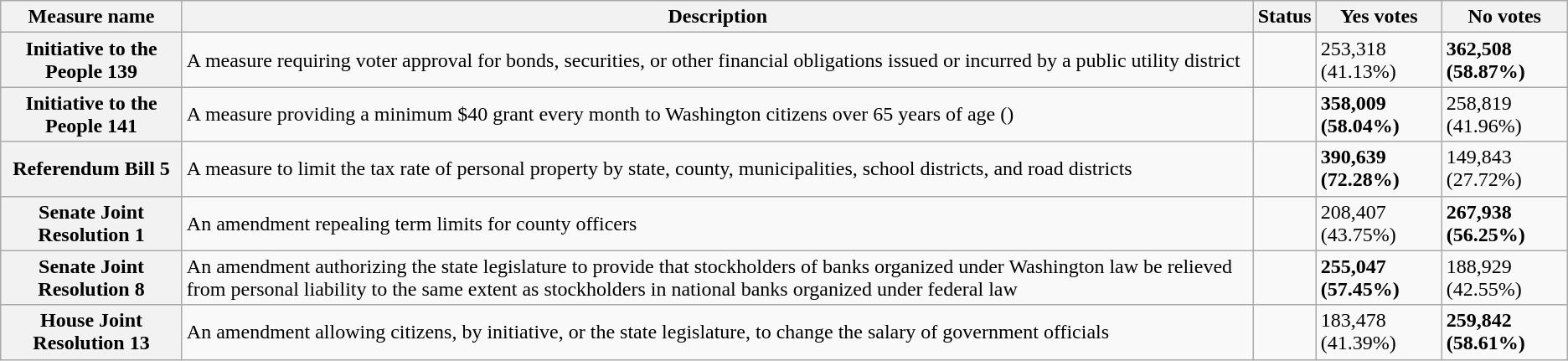<table class="wikitable sortable plainrowheaders">
<tr>
<th scope=col>Measure name</th>
<th scope=col class=unsortable>Description</th>
<th scope=col>Status</th>
<th scope=col>Yes votes</th>
<th scope=col>No votes</th>
</tr>
<tr>
<th scope=row>Initiative to the People 139</th>
<td>A measure requiring voter approval for bonds, securities, or other financial obligations issued or incurred by a public utility district</td>
<td></td>
<td>253,318 (41.13%)</td>
<td><strong>362,508 (58.87%)</strong></td>
</tr>
<tr>
<th scope=row>Initiative to the People 141</th>
<td>A measure providing a minimum $40 grant every month to Washington citizens over 65 years of age ()</td>
<td></td>
<td><strong>358,009 (58.04%)</strong></td>
<td>258,819 (41.96%)</td>
</tr>
<tr>
<th scope=row>Referendum Bill 5</th>
<td>A measure to limit the tax rate of personal property by state, county, municipalities, school districts, and road districts</td>
<td></td>
<td><strong>390,639 (72.28%)</strong></td>
<td>149,843 (27.72%)</td>
</tr>
<tr>
<th scope=row>Senate Joint Resolution 1</th>
<td>An amendment repealing term limits for county officers</td>
<td></td>
<td>208,407 (43.75%)</td>
<td><strong>267,938 (56.25%)</strong></td>
</tr>
<tr>
<th scope=row>Senate Joint Resolution 8</th>
<td>An amendment authorizing the state legislature to provide that stockholders of banks organized under Washington law be relieved from personal liability to the same extent as stockholders in national banks organized under federal law</td>
<td></td>
<td><strong>255,047 (57.45%)</strong></td>
<td>188,929 (42.55%)</td>
</tr>
<tr>
<th scope=row>House Joint Resolution 13</th>
<td>An amendment allowing citizens, by initiative, or the state legislature, to change the salary of government officials</td>
<td></td>
<td>183,478 (41.39%)</td>
<td><strong>259,842 (58.61%)</strong></td>
</tr>
</table>
